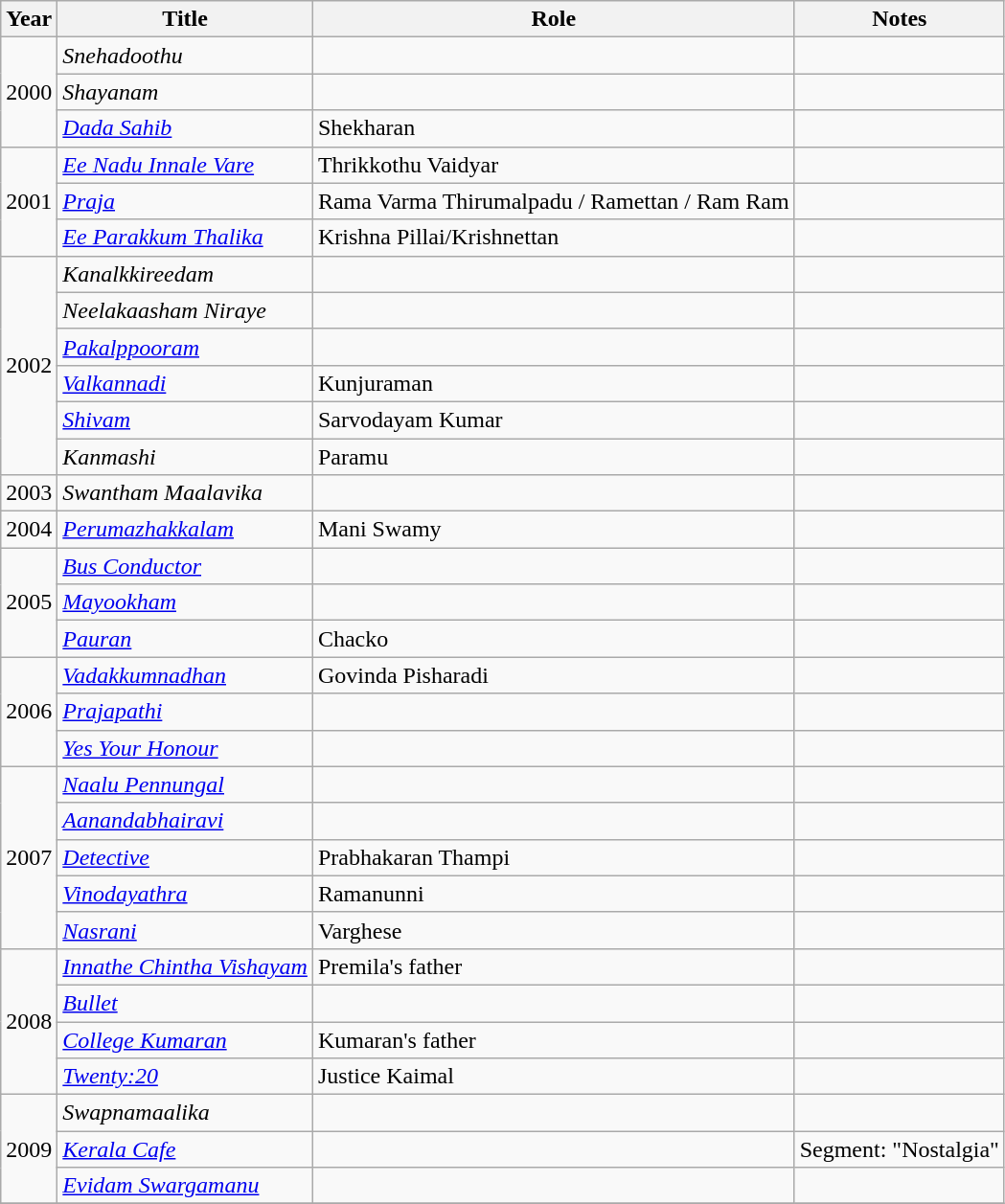<table class="wikitable sortable">
<tr>
<th>Year</th>
<th>Title</th>
<th>Role</th>
<th class="unsortable">Notes</th>
</tr>
<tr>
<td rowspan=3>2000</td>
<td><em>Snehadoothu</em></td>
<td></td>
<td></td>
</tr>
<tr>
<td><em>Shayanam</em></td>
<td></td>
<td></td>
</tr>
<tr>
<td><em><a href='#'>Dada Sahib</a></em></td>
<td>Shekharan</td>
<td></td>
</tr>
<tr>
<td rowspan=3>2001</td>
<td><em><a href='#'>Ee Nadu Innale Vare</a></em></td>
<td>Thrikkothu Vaidyar</td>
<td></td>
</tr>
<tr>
<td><em><a href='#'>Praja</a></em></td>
<td>Rama Varma Thirumalpadu / Ramettan / Ram Ram</td>
<td></td>
</tr>
<tr>
<td><em><a href='#'>Ee Parakkum Thalika</a></em></td>
<td>Krishna Pillai/Krishnettan</td>
<td></td>
</tr>
<tr>
<td rowspan=6>2002</td>
<td><em>Kanalkkireedam</em></td>
<td></td>
<td></td>
</tr>
<tr>
<td><em>Neelakaasham Niraye</em></td>
<td></td>
<td></td>
</tr>
<tr>
<td><em><a href='#'>Pakalppooram</a></em></td>
<td></td>
<td></td>
</tr>
<tr>
<td><em><a href='#'>Valkannadi</a></em></td>
<td>Kunjuraman</td>
<td></td>
</tr>
<tr>
<td><em><a href='#'>Shivam</a></em></td>
<td>Sarvodayam Kumar</td>
<td></td>
</tr>
<tr>
<td><em>Kanmashi</em></td>
<td>Paramu</td>
<td></td>
</tr>
<tr>
<td>2003</td>
<td><em>Swantham Maalavika</em></td>
<td></td>
<td></td>
</tr>
<tr>
<td>2004</td>
<td><em><a href='#'>Perumazhakkalam</a></em></td>
<td>Mani Swamy</td>
<td></td>
</tr>
<tr>
<td rowspan=3>2005</td>
<td><em><a href='#'>Bus Conductor</a></em></td>
<td></td>
<td></td>
</tr>
<tr>
<td><em><a href='#'>Mayookham</a></em></td>
<td></td>
<td></td>
</tr>
<tr>
<td><em><a href='#'>Pauran</a></em></td>
<td>Chacko</td>
<td></td>
</tr>
<tr>
<td rowspan=3>2006</td>
<td><em><a href='#'>Vadakkumnadhan</a></em></td>
<td>Govinda Pisharadi</td>
<td></td>
</tr>
<tr>
<td><em><a href='#'>Prajapathi</a></em></td>
<td></td>
<td></td>
</tr>
<tr>
<td><em><a href='#'>Yes Your Honour</a></em></td>
<td></td>
<td></td>
</tr>
<tr>
<td rowspan=5>2007</td>
<td><em><a href='#'>Naalu Pennungal</a></em></td>
<td></td>
<td></td>
</tr>
<tr>
<td><em><a href='#'>Aanandabhairavi</a></em></td>
<td></td>
<td></td>
</tr>
<tr>
<td><em><a href='#'>Detective</a></em></td>
<td>Prabhakaran Thampi</td>
<td></td>
</tr>
<tr>
<td><em><a href='#'>Vinodayathra</a></em></td>
<td>Ramanunni</td>
<td></td>
</tr>
<tr>
<td><em><a href='#'>Nasrani</a></em></td>
<td>Varghese</td>
<td></td>
</tr>
<tr>
<td rowspan=4>2008</td>
<td><em><a href='#'>Innathe Chintha Vishayam</a></em></td>
<td>Premila's father</td>
<td></td>
</tr>
<tr>
<td><em><a href='#'>Bullet</a></em></td>
<td></td>
<td></td>
</tr>
<tr>
<td><em><a href='#'>College Kumaran</a></em></td>
<td>Kumaran's father</td>
<td></td>
</tr>
<tr>
<td><em><a href='#'>Twenty:20</a></em></td>
<td>Justice Kaimal</td>
<td></td>
</tr>
<tr>
<td rowspan=3>2009</td>
<td><em>Swapnamaalika</em></td>
<td></td>
<td></td>
</tr>
<tr>
<td><em><a href='#'>Kerala Cafe</a></em></td>
<td></td>
<td>Segment: "Nostalgia"</td>
</tr>
<tr>
<td><em><a href='#'>Evidam Swargamanu</a></em></td>
<td></td>
<td></td>
</tr>
<tr>
</tr>
</table>
